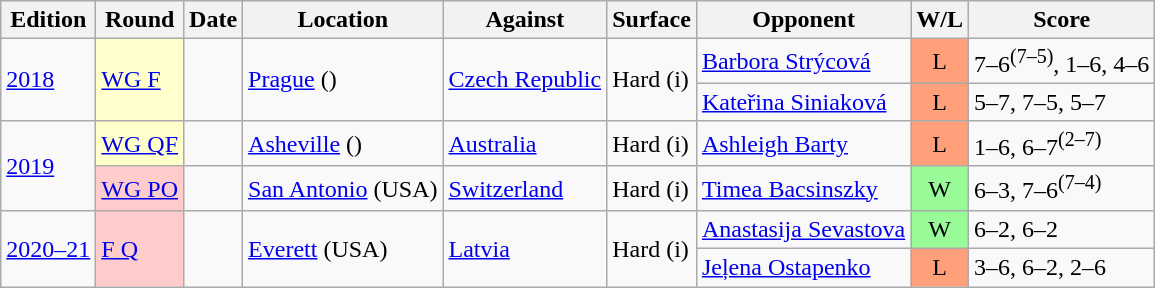<table class="wikitable sortable">
<tr>
<th>Edition</th>
<th>Round</th>
<th>Date</th>
<th>Location</th>
<th>Against</th>
<th>Surface</th>
<th>Opponent</th>
<th>W/L</th>
<th class="unsortable">Score</th>
</tr>
<tr>
<td rowspan="2"><a href='#'>2018</a></td>
<td style="background:#ffc" rowspan="2"><a href='#'>WG F</a></td>
<td rowspan="2"></td>
<td rowspan="2"><a href='#'>Prague</a> ()</td>
<td rowspan="2"> <a href='#'>Czech Republic</a></td>
<td rowspan="2">Hard (i)</td>
<td><a href='#'>Barbora Strýcová</a></td>
<td style="text-align:center; background:#FFA07A">L</td>
<td>7–6<sup>(7–5)</sup>, 1–6, 4–6</td>
</tr>
<tr>
<td><a href='#'>Kateřina Siniaková</a></td>
<td style="text-align:center; background:#FFA07A">L</td>
<td>5–7, 7–5, 5–7</td>
</tr>
<tr>
<td rowspan="2"><a href='#'>2019</a></td>
<td style="background:#ffc"><a href='#'>WG QF</a></td>
<td></td>
<td><a href='#'>Asheville</a> ()</td>
<td> <a href='#'>Australia</a></td>
<td>Hard (i)</td>
<td><a href='#'>Ashleigh Barty</a></td>
<td style="text-align:center; background:#FFA07A">L</td>
<td>1–6, 6–7<sup>(2–7)</sup></td>
</tr>
<tr>
<td style="background:#fcc"><a href='#'>WG PO</a></td>
<td></td>
<td><a href='#'>San Antonio</a> (USA)</td>
<td> <a href='#'>Switzerland</a></td>
<td>Hard (i)</td>
<td><a href='#'>Timea Bacsinszky</a></td>
<td style="text-align:center; background:#98FB98">W</td>
<td>6–3, 7–6<sup>(7–4)</sup></td>
</tr>
<tr>
<td rowspan="2"><a href='#'>2020–21</a></td>
<td style="background:#fcc" rowspan="2"><a href='#'>F Q</a></td>
<td rowspan="2"></td>
<td rowspan="2"><a href='#'>Everett</a> (USA)</td>
<td rowspan="2"> <a href='#'>Latvia</a></td>
<td rowspan="2">Hard (i)</td>
<td><a href='#'>Anastasija Sevastova</a></td>
<td style="text-align:center; background:#98FB98">W</td>
<td>6–2, 6–2</td>
</tr>
<tr>
<td><a href='#'>Jeļena Ostapenko</a></td>
<td style="text-align:center; background:#FFA07A">L</td>
<td>3–6, 6–2, 2–6</td>
</tr>
</table>
